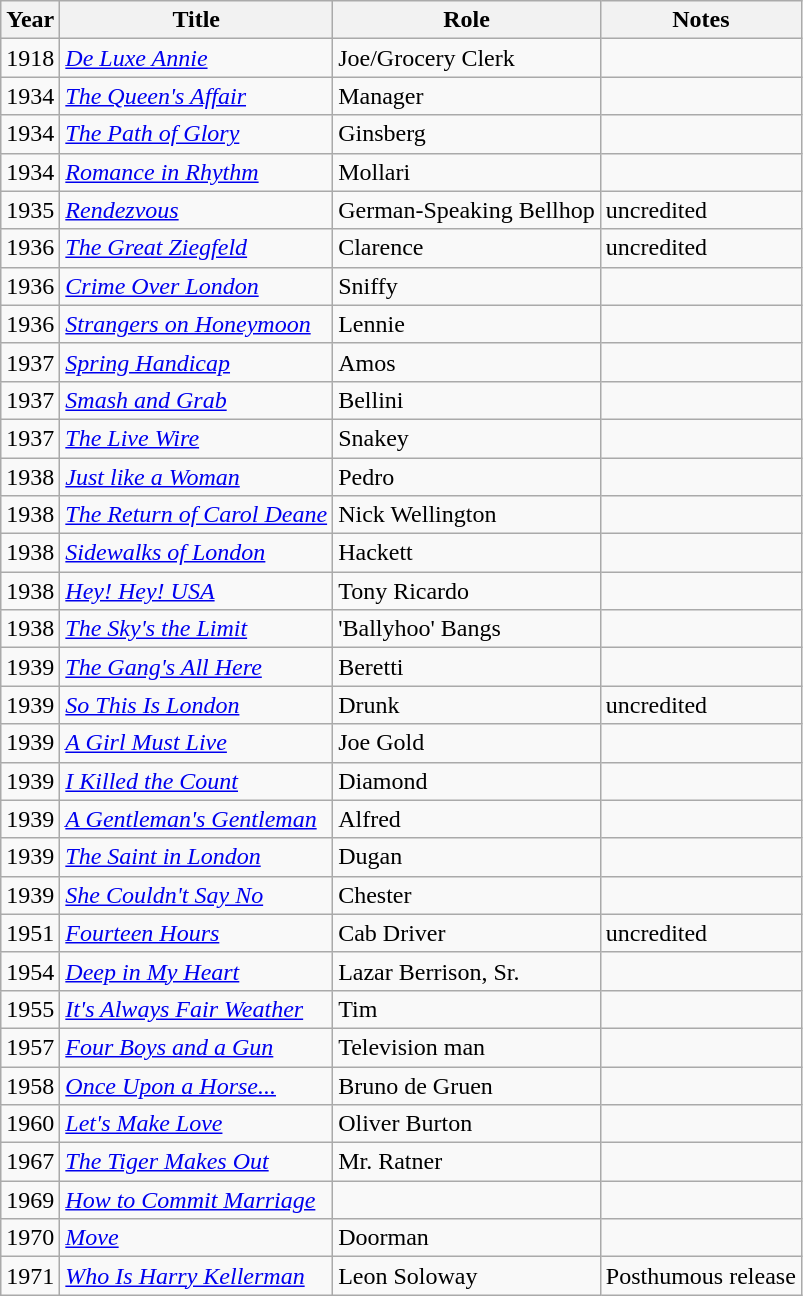<table class="wikitable sortable">
<tr>
<th>Year</th>
<th>Title</th>
<th>Role</th>
<th class="unsortable">Notes</th>
</tr>
<tr>
<td>1918</td>
<td><em><a href='#'>De Luxe Annie</a></em></td>
<td>Joe/Grocery Clerk</td>
<td></td>
</tr>
<tr>
<td>1934</td>
<td><em><a href='#'>The Queen's Affair</a></em></td>
<td>Manager</td>
<td></td>
</tr>
<tr>
<td>1934</td>
<td><em><a href='#'>The Path of Glory</a></em></td>
<td>Ginsberg</td>
<td></td>
</tr>
<tr>
<td>1934</td>
<td><em><a href='#'>Romance in Rhythm</a></em></td>
<td>Mollari</td>
<td></td>
</tr>
<tr>
<td>1935</td>
<td><em><a href='#'>Rendezvous</a></em></td>
<td>German-Speaking Bellhop</td>
<td>uncredited</td>
</tr>
<tr>
<td>1936</td>
<td><em><a href='#'>The Great Ziegfeld</a></em></td>
<td>Clarence</td>
<td>uncredited</td>
</tr>
<tr>
<td>1936</td>
<td><em><a href='#'>Crime Over London</a></em></td>
<td>Sniffy</td>
<td></td>
</tr>
<tr>
<td>1936</td>
<td><em><a href='#'>Strangers on Honeymoon</a></em></td>
<td>Lennie</td>
<td></td>
</tr>
<tr>
<td>1937</td>
<td><em><a href='#'>Spring Handicap</a></em></td>
<td>Amos</td>
<td></td>
</tr>
<tr>
<td>1937</td>
<td><em><a href='#'>Smash and Grab</a></em></td>
<td>Bellini</td>
<td></td>
</tr>
<tr>
<td>1937</td>
<td><em><a href='#'>The Live Wire</a></em></td>
<td>Snakey</td>
<td></td>
</tr>
<tr>
<td>1938</td>
<td><em><a href='#'>Just like a Woman</a></em></td>
<td>Pedro</td>
<td></td>
</tr>
<tr>
<td>1938</td>
<td><em><a href='#'>The Return of Carol Deane</a></em></td>
<td>Nick Wellington</td>
<td></td>
</tr>
<tr>
<td>1938</td>
<td><em><a href='#'>Sidewalks of London</a></em></td>
<td>Hackett</td>
<td></td>
</tr>
<tr>
<td>1938</td>
<td><em><a href='#'>Hey! Hey! USA</a></em></td>
<td>Tony Ricardo</td>
<td></td>
</tr>
<tr>
<td>1938</td>
<td><em><a href='#'>The Sky's the Limit</a></em></td>
<td>'Ballyhoo' Bangs</td>
<td></td>
</tr>
<tr>
<td>1939</td>
<td><em><a href='#'>The Gang's All Here</a></em></td>
<td>Beretti</td>
<td></td>
</tr>
<tr>
<td>1939</td>
<td><em><a href='#'>So This Is London</a></em></td>
<td>Drunk</td>
<td>uncredited</td>
</tr>
<tr>
<td>1939</td>
<td><em><a href='#'>A Girl Must Live</a></em></td>
<td>Joe Gold</td>
<td></td>
</tr>
<tr>
<td>1939</td>
<td><em><a href='#'>I Killed the Count</a></em></td>
<td>Diamond</td>
<td></td>
</tr>
<tr>
<td>1939</td>
<td><em><a href='#'>A Gentleman's Gentleman</a></em></td>
<td>Alfred</td>
<td></td>
</tr>
<tr>
<td>1939</td>
<td><em><a href='#'>The Saint in London</a></em></td>
<td>Dugan</td>
<td></td>
</tr>
<tr>
<td>1939</td>
<td><em><a href='#'>She Couldn't Say No</a></em></td>
<td>Chester</td>
<td></td>
</tr>
<tr>
<td>1951</td>
<td><em><a href='#'>Fourteen Hours</a></em></td>
<td>Cab Driver</td>
<td>uncredited</td>
</tr>
<tr>
<td>1954</td>
<td><em><a href='#'>Deep in My Heart</a></em></td>
<td>Lazar Berrison, Sr.</td>
<td></td>
</tr>
<tr>
<td>1955</td>
<td><em><a href='#'>It's Always Fair Weather</a></em></td>
<td>Tim</td>
<td></td>
</tr>
<tr>
<td>1957</td>
<td><em><a href='#'>Four Boys and a Gun</a></em></td>
<td>Television man</td>
<td></td>
</tr>
<tr>
<td>1958</td>
<td><em><a href='#'>Once Upon a Horse...</a></em></td>
<td>Bruno de Gruen</td>
<td></td>
</tr>
<tr>
<td>1960</td>
<td><em><a href='#'>Let's Make Love</a></em></td>
<td>Oliver Burton</td>
<td></td>
</tr>
<tr>
<td>1967</td>
<td><em><a href='#'>The Tiger Makes Out</a></em></td>
<td>Mr. Ratner</td>
<td></td>
</tr>
<tr>
<td>1969</td>
<td><em><a href='#'>How to Commit Marriage</a></em></td>
<td></td>
<td></td>
</tr>
<tr>
<td>1970</td>
<td><em><a href='#'>Move</a></em></td>
<td>Doorman</td>
<td></td>
</tr>
<tr>
<td>1971</td>
<td><em><a href='#'>Who Is Harry Kellerman</a></em></td>
<td>Leon Soloway</td>
<td>Posthumous release</td>
</tr>
</table>
